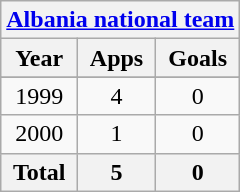<table class="wikitable" style="text-align:center">
<tr>
<th colspan=3><a href='#'>Albania national team</a></th>
</tr>
<tr>
<th>Year</th>
<th>Apps</th>
<th>Goals</th>
</tr>
<tr>
</tr>
<tr>
<td>1999</td>
<td>4</td>
<td>0</td>
</tr>
<tr>
<td>2000</td>
<td>1</td>
<td>0</td>
</tr>
<tr>
<th>Total</th>
<th>5</th>
<th>0</th>
</tr>
</table>
